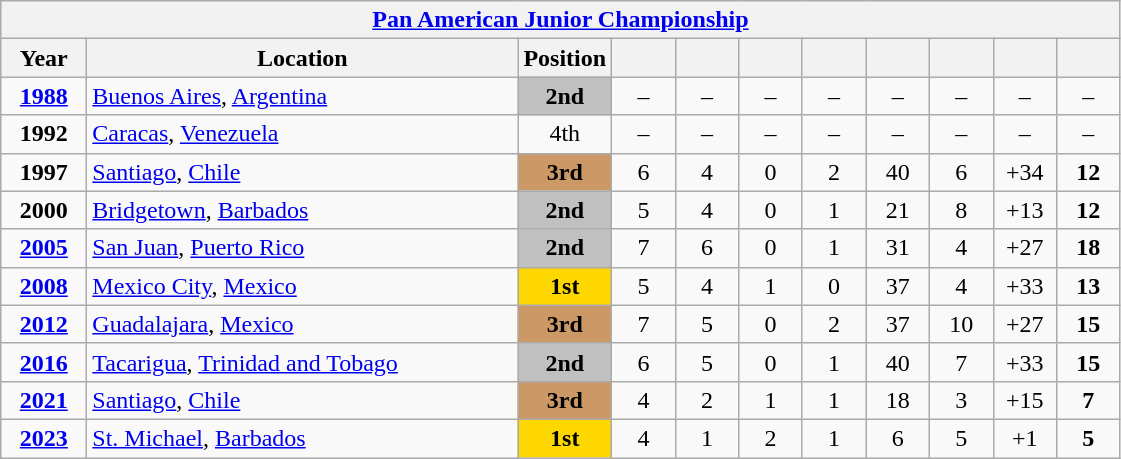<table class="wikitable" style="text-align: center;">
<tr>
<th colspan=11><strong><a href='#'>Pan American Junior Championship</a></strong></th>
</tr>
<tr>
<th style="width: 50px;">Year</th>
<th style="width: 280px;">Location</th>
<th style="width: 50px;">Position</th>
<th style="width: 35px;"></th>
<th style="width: 35px;"></th>
<th style="width: 35px;"></th>
<th style="width: 35px;"></th>
<th style="width: 35px;"></th>
<th style="width: 35px;"></th>
<th style="width: 35px;"></th>
<th style="width: 35px;"></th>
</tr>
<tr>
<td><strong><a href='#'>1988</a></strong></td>
<td style="text-align: left;"> <a href='#'>Buenos Aires</a>, <a href='#'>Argentina</a></td>
<td style="background-color: silver"><strong>2nd</strong></td>
<td>–</td>
<td>–</td>
<td>–</td>
<td>–</td>
<td>–</td>
<td>–</td>
<td>–</td>
<td>–</td>
</tr>
<tr>
<td><strong>1992</strong></td>
<td style="text-align: left;"> <a href='#'>Caracas</a>, <a href='#'>Venezuela</a></td>
<td>4th</td>
<td>–</td>
<td>–</td>
<td>–</td>
<td>–</td>
<td>–</td>
<td>–</td>
<td>–</td>
<td>–</td>
</tr>
<tr>
<td><strong>1997</strong></td>
<td style="text-align: left;"> <a href='#'>Santiago</a>, <a href='#'>Chile</a></td>
<td style="background-color: #cc9966"><strong>3rd</strong></td>
<td>6</td>
<td>4</td>
<td>0</td>
<td>2</td>
<td>40</td>
<td>6</td>
<td>+34</td>
<td><strong>12</strong></td>
</tr>
<tr>
<td><strong>2000</strong></td>
<td style="text-align: left;"> <a href='#'>Bridgetown</a>, <a href='#'>Barbados</a></td>
<td style="background-color: silver"><strong>2nd</strong></td>
<td>5</td>
<td>4</td>
<td>0</td>
<td>1</td>
<td>21</td>
<td>8</td>
<td>+13</td>
<td><strong>12</strong></td>
</tr>
<tr>
<td><strong><a href='#'>2005</a></strong></td>
<td style="text-align: left;"> <a href='#'>San Juan</a>, <a href='#'>Puerto Rico</a></td>
<td style="background-color: silver"><strong>2nd</strong></td>
<td>7</td>
<td>6</td>
<td>0</td>
<td>1</td>
<td>31</td>
<td>4</td>
<td>+27</td>
<td><strong>18</strong></td>
</tr>
<tr>
<td><strong><a href='#'>2008</a></strong></td>
<td style="text-align: left;"> <a href='#'>Mexico City</a>, <a href='#'>Mexico</a></td>
<td style="background-color: gold"><strong>1st</strong></td>
<td>5</td>
<td>4</td>
<td>1</td>
<td>0</td>
<td>37</td>
<td>4</td>
<td>+33</td>
<td><strong>13</strong></td>
</tr>
<tr>
<td><strong><a href='#'>2012</a></strong></td>
<td style="text-align: left;"> <a href='#'>Guadalajara</a>, <a href='#'>Mexico</a></td>
<td style="background-color: #cc9966"><strong>3rd</strong></td>
<td>7</td>
<td>5</td>
<td>0</td>
<td>2</td>
<td>37</td>
<td>10</td>
<td>+27</td>
<td><strong>15</strong></td>
</tr>
<tr>
<td><strong><a href='#'>2016</a></strong></td>
<td style="text-align: left;"> <a href='#'>Tacarigua</a>, <a href='#'>Trinidad and Tobago</a></td>
<td style="background-color: silver"><strong>2nd</strong></td>
<td>6</td>
<td>5</td>
<td>0</td>
<td>1</td>
<td>40</td>
<td>7</td>
<td>+33</td>
<td><strong>15</strong></td>
</tr>
<tr>
<td><strong><a href='#'>2021</a></strong></td>
<td style="text-align: left;"> <a href='#'>Santiago</a>, <a href='#'>Chile</a></td>
<td style="background-color: #cc9966"><strong>3rd</strong></td>
<td>4</td>
<td>2</td>
<td>1</td>
<td>1</td>
<td>18</td>
<td>3</td>
<td>+15</td>
<td><strong>7</strong></td>
</tr>
<tr>
<td><strong><a href='#'>2023</a></strong></td>
<td style="text-align: left;"> <a href='#'>St. Michael</a>, <a href='#'>Barbados</a></td>
<td style="background-color: gold"><strong>1st</strong></td>
<td>4</td>
<td>1</td>
<td>2</td>
<td>1</td>
<td>6</td>
<td>5</td>
<td>+1</td>
<td><strong>5</strong></td>
</tr>
</table>
